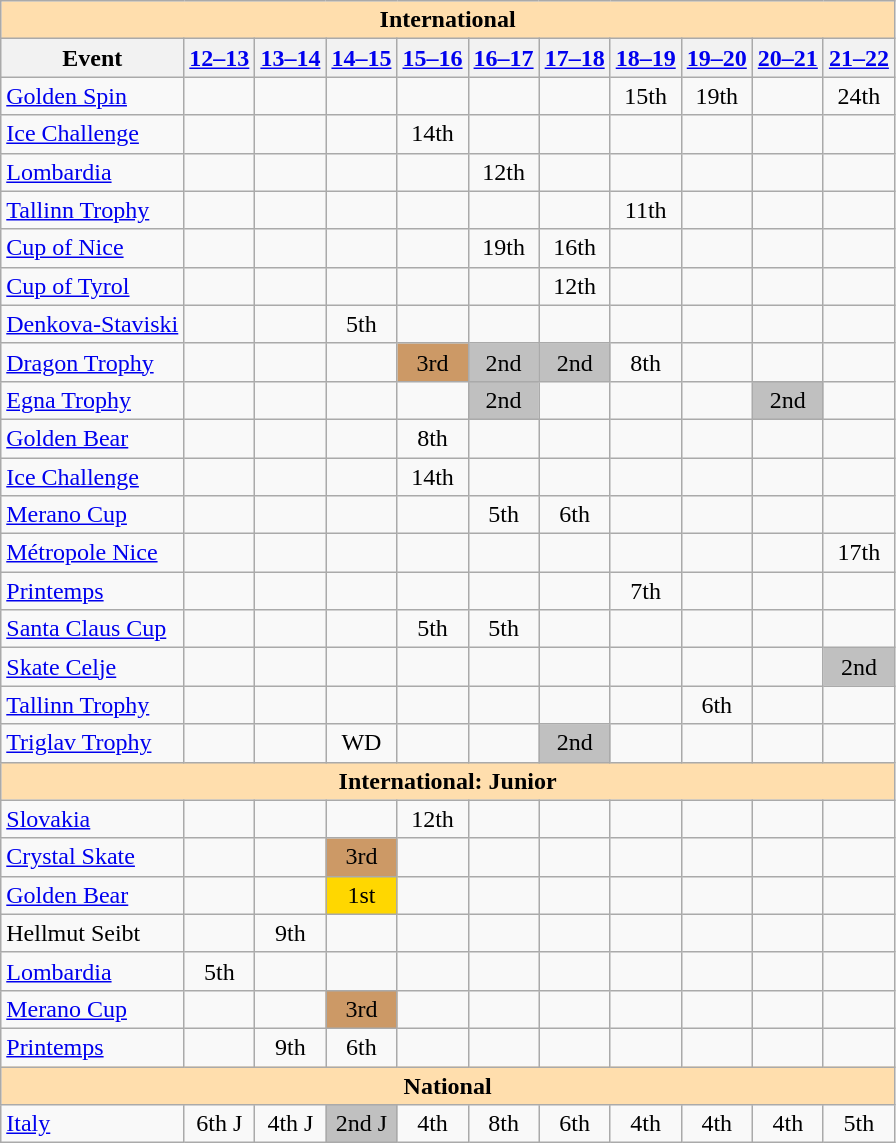<table class="wikitable" style="text-align:center">
<tr>
<th colspan="11" style="background-color: #ffdead; " align="center">International</th>
</tr>
<tr>
<th>Event</th>
<th><a href='#'>12–13</a></th>
<th><a href='#'>13–14</a></th>
<th><a href='#'>14–15</a></th>
<th><a href='#'>15–16</a></th>
<th><a href='#'>16–17</a></th>
<th><a href='#'>17–18</a></th>
<th><a href='#'>18–19</a></th>
<th><a href='#'>19–20</a></th>
<th><a href='#'>20–21</a></th>
<th><a href='#'>21–22</a></th>
</tr>
<tr>
<td align=left> <a href='#'>Golden Spin</a></td>
<td></td>
<td></td>
<td></td>
<td></td>
<td></td>
<td></td>
<td>15th</td>
<td>19th</td>
<td></td>
<td>24th</td>
</tr>
<tr>
<td align=left> <a href='#'>Ice Challenge</a></td>
<td></td>
<td></td>
<td></td>
<td>14th</td>
<td></td>
<td></td>
<td></td>
<td></td>
<td></td>
<td></td>
</tr>
<tr>
<td align=left> <a href='#'>Lombardia</a></td>
<td></td>
<td></td>
<td></td>
<td></td>
<td>12th</td>
<td></td>
<td></td>
<td></td>
<td></td>
<td></td>
</tr>
<tr>
<td align=left> <a href='#'>Tallinn Trophy</a></td>
<td></td>
<td></td>
<td></td>
<td></td>
<td></td>
<td></td>
<td>11th</td>
<td></td>
<td></td>
<td></td>
</tr>
<tr>
<td align=left><a href='#'>Cup of Nice</a></td>
<td></td>
<td></td>
<td></td>
<td></td>
<td>19th</td>
<td>16th</td>
<td></td>
<td></td>
<td></td>
<td></td>
</tr>
<tr>
<td align=left><a href='#'>Cup of Tyrol</a></td>
<td></td>
<td></td>
<td></td>
<td></td>
<td></td>
<td>12th</td>
<td></td>
<td></td>
<td></td>
<td></td>
</tr>
<tr>
<td align=left><a href='#'>Denkova-Staviski</a></td>
<td></td>
<td></td>
<td>5th</td>
<td></td>
<td></td>
<td></td>
<td></td>
<td></td>
<td></td>
<td></td>
</tr>
<tr>
<td align=left><a href='#'>Dragon Trophy</a></td>
<td></td>
<td></td>
<td></td>
<td bgcolor=cc9966>3rd</td>
<td bgcolor=silver>2nd</td>
<td bgcolor=silver>2nd</td>
<td>8th</td>
<td></td>
<td></td>
<td></td>
</tr>
<tr>
<td align=left><a href='#'>Egna Trophy</a></td>
<td></td>
<td></td>
<td></td>
<td></td>
<td bgcolor=silver>2nd</td>
<td></td>
<td></td>
<td></td>
<td bgcolor=silver>2nd</td>
<td></td>
</tr>
<tr>
<td align=left><a href='#'>Golden Bear</a></td>
<td></td>
<td></td>
<td></td>
<td>8th</td>
<td></td>
<td></td>
<td></td>
<td></td>
<td></td>
<td></td>
</tr>
<tr>
<td align=left><a href='#'>Ice Challenge</a></td>
<td></td>
<td></td>
<td></td>
<td>14th</td>
<td></td>
<td></td>
<td></td>
<td></td>
<td></td>
<td></td>
</tr>
<tr>
<td align=left><a href='#'>Merano Cup</a></td>
<td></td>
<td></td>
<td></td>
<td></td>
<td>5th</td>
<td>6th</td>
<td></td>
<td></td>
<td></td>
<td></td>
</tr>
<tr>
<td align=left><a href='#'>Métropole Nice</a></td>
<td></td>
<td></td>
<td></td>
<td></td>
<td></td>
<td></td>
<td></td>
<td></td>
<td></td>
<td>17th</td>
</tr>
<tr>
<td align=left><a href='#'>Printemps</a></td>
<td></td>
<td></td>
<td></td>
<td></td>
<td></td>
<td></td>
<td>7th</td>
<td></td>
<td></td>
<td></td>
</tr>
<tr>
<td align=left><a href='#'>Santa Claus Cup</a></td>
<td></td>
<td></td>
<td></td>
<td>5th</td>
<td>5th</td>
<td></td>
<td></td>
<td></td>
<td></td>
<td></td>
</tr>
<tr>
<td align=left><a href='#'>Skate Celje</a></td>
<td></td>
<td></td>
<td></td>
<td></td>
<td></td>
<td></td>
<td></td>
<td></td>
<td></td>
<td bgcolor=silver>2nd</td>
</tr>
<tr>
<td align=left><a href='#'>Tallinn Trophy</a></td>
<td></td>
<td></td>
<td></td>
<td></td>
<td></td>
<td></td>
<td></td>
<td>6th</td>
<td></td>
<td></td>
</tr>
<tr>
<td align=left><a href='#'>Triglav Trophy</a></td>
<td></td>
<td></td>
<td>WD</td>
<td></td>
<td></td>
<td bgcolor=silver>2nd</td>
<td></td>
<td></td>
<td></td>
<td></td>
</tr>
<tr>
<th colspan="11" style="background-color: #ffdead; " align="center">International: Junior</th>
</tr>
<tr>
<td align=left> <a href='#'>Slovakia</a></td>
<td></td>
<td></td>
<td></td>
<td>12th</td>
<td></td>
<td></td>
<td></td>
<td></td>
<td></td>
<td></td>
</tr>
<tr>
<td align=left><a href='#'>Crystal Skate</a></td>
<td></td>
<td></td>
<td bgcolor=cc9966>3rd</td>
<td></td>
<td></td>
<td></td>
<td></td>
<td></td>
<td></td>
<td></td>
</tr>
<tr>
<td align=left><a href='#'>Golden Bear</a></td>
<td></td>
<td></td>
<td bgcolor=gold>1st</td>
<td></td>
<td></td>
<td></td>
<td></td>
<td></td>
<td></td>
<td></td>
</tr>
<tr>
<td align=left>Hellmut Seibt</td>
<td></td>
<td>9th</td>
<td></td>
<td></td>
<td></td>
<td></td>
<td></td>
<td></td>
<td></td>
<td></td>
</tr>
<tr>
<td align=left><a href='#'>Lombardia</a></td>
<td>5th</td>
<td></td>
<td></td>
<td></td>
<td></td>
<td></td>
<td></td>
<td></td>
<td></td>
<td></td>
</tr>
<tr>
<td align=left><a href='#'>Merano Cup</a></td>
<td></td>
<td></td>
<td bgcolor=cc9966>3rd</td>
<td></td>
<td></td>
<td></td>
<td></td>
<td></td>
<td></td>
<td></td>
</tr>
<tr>
<td align=left><a href='#'>Printemps</a></td>
<td></td>
<td>9th</td>
<td>6th</td>
<td></td>
<td></td>
<td></td>
<td></td>
<td></td>
<td></td>
<td></td>
</tr>
<tr>
<th colspan="11" style="background-color: #ffdead; " align="center">National</th>
</tr>
<tr>
<td align="left"><a href='#'>Italy</a></td>
<td>6th J</td>
<td>4th J</td>
<td bgcolor="silver">2nd J</td>
<td>4th</td>
<td>8th</td>
<td>6th</td>
<td>4th</td>
<td>4th</td>
<td>4th</td>
<td>5th</td>
</tr>
</table>
